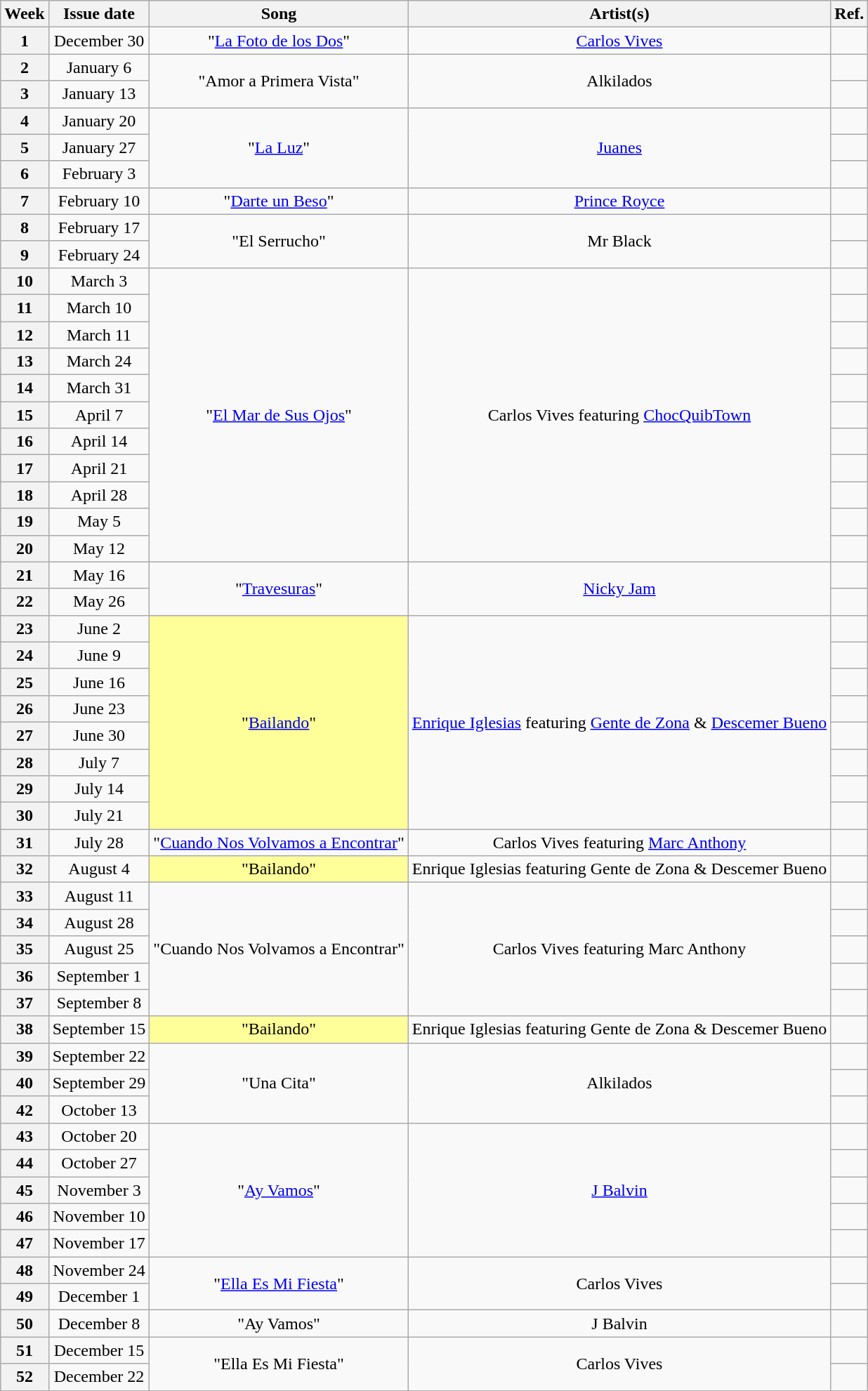<table class="wikitable plainrowheaders" style="text-align: center;">
<tr>
<th>Week</th>
<th>Issue date</th>
<th>Song</th>
<th>Artist(s)</th>
<th>Ref.</th>
</tr>
<tr>
<th scope="row" style="text-align: center;">1</th>
<td>December 30</td>
<td rowspan=1>"<a href='#'>La Foto de los Dos</a>"</td>
<td rowspan=1><a href='#'>Carlos Vives</a></td>
<td></td>
</tr>
<tr>
<th scope="row" style="text-align: center;">2</th>
<td>January 6</td>
<td rowspan=2>"Amor a Primera Vista"</td>
<td rowspan=2>Alkilados</td>
<td></td>
</tr>
<tr>
<th scope="row" style="text-align: center;">3</th>
<td>January 13</td>
<td></td>
</tr>
<tr>
<th scope="row" style="text-align: center;">4</th>
<td>January 20</td>
<td rowspan=3>"<a href='#'>La Luz</a>"</td>
<td rowspan=3><a href='#'>Juanes</a></td>
<td></td>
</tr>
<tr>
<th scope="row" style="text-align: center;">5</th>
<td>January 27</td>
<td></td>
</tr>
<tr>
<th scope="row" style="text-align: center;">6</th>
<td>February 3</td>
<td></td>
</tr>
<tr>
<th scope="row" style="text-align: center;">7</th>
<td>February 10</td>
<td>"<a href='#'>Darte un Beso</a>"</td>
<td><a href='#'>Prince Royce</a></td>
<td></td>
</tr>
<tr>
<th scope="row" style="text-align: center;">8</th>
<td>February 17</td>
<td rowspan=2>"El Serrucho"</td>
<td rowspan=2>Mr Black</td>
<td></td>
</tr>
<tr>
<th scope="row" style="text-align: center;">9</th>
<td>February 24</td>
<td></td>
</tr>
<tr>
<th scope="row" style="text-align: center;">10</th>
<td>March 3</td>
<td rowspan=11>"<a href='#'>El Mar de Sus Ojos</a>"</td>
<td rowspan=11>Carlos Vives featuring <a href='#'>ChocQuibTown</a></td>
<td></td>
</tr>
<tr>
<th scope="row" style="text-align: center;">11</th>
<td>March 10</td>
<td></td>
</tr>
<tr>
<th scope="row" style="text-align: center;">12</th>
<td>March 11</td>
<td></td>
</tr>
<tr>
<th scope="row" style="text-align: center;">13</th>
<td>March 24</td>
<td></td>
</tr>
<tr>
<th scope="row" style="text-align: center;">14</th>
<td>March 31</td>
<td></td>
</tr>
<tr>
<th scope="row" style="text-align: center;">15</th>
<td>April 7</td>
<td></td>
</tr>
<tr>
<th scope="row" style="text-align: center;">16</th>
<td>April 14</td>
<td></td>
</tr>
<tr>
<th scope="row" style="text-align: center;">17</th>
<td>April 21</td>
<td></td>
</tr>
<tr>
<th scope="row" style="text-align: center;">18</th>
<td>April 28</td>
<td></td>
</tr>
<tr>
<th scope="row" style="text-align: center;">19</th>
<td>May 5</td>
<td></td>
</tr>
<tr>
<th scope="row" style="text-align: center;">20</th>
<td>May 12</td>
<td></td>
</tr>
<tr>
<th scope="row" style="text-align: center;">21</th>
<td>May 16</td>
<td rowspan=2>"<a href='#'>Travesuras</a>"</td>
<td rowspan=2><a href='#'>Nicky Jam</a></td>
<td></td>
</tr>
<tr>
<th scope="row" style="text-align: center;">22</th>
<td>May 26</td>
<td></td>
</tr>
<tr>
<th scope="row" style="text-align: center;">23</th>
<td>June 2</td>
<td bgcolor=#FFFF99 rowspan=8>"<a href='#'>Bailando</a>"</td>
<td rowspan=8><a href='#'>Enrique Iglesias</a> featuring <a href='#'>Gente de Zona</a> & <a href='#'>Descemer Bueno</a></td>
<td></td>
</tr>
<tr>
<th scope="row" style="text-align: center;">24</th>
<td>June 9</td>
<td></td>
</tr>
<tr>
<th scope="row" style="text-align: center;">25</th>
<td>June 16</td>
<td></td>
</tr>
<tr>
<th scope="row" style="text-align: center;">26</th>
<td>June 23</td>
<td></td>
</tr>
<tr>
<th scope="row" style="text-align: center;">27</th>
<td>June 30</td>
<td></td>
</tr>
<tr>
<th scope="row" style="text-align: center;">28</th>
<td>July 7</td>
<td></td>
</tr>
<tr>
<th scope="row" style="text-align: center;">29</th>
<td>July 14</td>
<td></td>
</tr>
<tr>
<th scope="row" style="text-align: center;">30</th>
<td>July 21</td>
<td></td>
</tr>
<tr>
<th scope="row" style="text-align: center;">31</th>
<td>July 28</td>
<td rowspan=1>"<a href='#'>Cuando Nos Volvamos a Encontrar</a>"</td>
<td rowspan=1>Carlos Vives featuring <a href='#'>Marc Anthony</a></td>
<td></td>
</tr>
<tr>
<th scope="row" style="text-align: center;">32</th>
<td>August 4</td>
<td bgcolor=#FFFF99 rowspan=1>"Bailando"</td>
<td rowspan=1>Enrique Iglesias featuring Gente de Zona & Descemer Bueno</td>
<td></td>
</tr>
<tr>
<th scope="row" style="text-align: center;">33</th>
<td>August 11</td>
<td rowspan=5>"Cuando Nos Volvamos a Encontrar"</td>
<td rowspan=5>Carlos Vives featuring Marc Anthony</td>
<td></td>
</tr>
<tr>
<th scope="row" style="text-align: center;">34</th>
<td>August 28</td>
<td></td>
</tr>
<tr>
<th scope="row" style="text-align: center;">35</th>
<td>August 25</td>
<td></td>
</tr>
<tr>
<th scope="row" style="text-align: center;">36</th>
<td>September 1</td>
<td></td>
</tr>
<tr>
<th scope="row" style="text-align: center;">37</th>
<td>September 8</td>
<td></td>
</tr>
<tr>
<th scope="row" style="text-align: center;">38</th>
<td>September 15</td>
<td bgcolor=#FFFF99 rowspan=1>"Bailando"</td>
<td rowspan=1>Enrique Iglesias featuring Gente de Zona & Descemer Bueno</td>
<td></td>
</tr>
<tr>
<th scope="row" style="text-align: center;">39</th>
<td>September 22</td>
<td rowspan=3>"Una Cita"</td>
<td rowspan=3>Alkilados</td>
<td></td>
</tr>
<tr>
<th scope="row" style="text-align: center;">40</th>
<td>September 29</td>
<td></td>
</tr>
<tr>
<th scope="row" style="text-align: center;">42</th>
<td>October 13</td>
<td></td>
</tr>
<tr>
<th scope="row" style="text-align: center;">43</th>
<td>October 20</td>
<td rowspan=5>"<a href='#'>Ay Vamos</a>"</td>
<td rowspan=5><a href='#'>J Balvin</a></td>
<td></td>
</tr>
<tr>
<th scope="row" style="text-align: center;">44</th>
<td>October 27</td>
<td></td>
</tr>
<tr>
<th scope="row" style="text-align: center;">45</th>
<td>November 3</td>
<td></td>
</tr>
<tr>
<th scope="row" style="text-align: center;">46</th>
<td>November 10</td>
<td></td>
</tr>
<tr>
<th scope="row" style="text-align: center;">47</th>
<td>November 17</td>
<td></td>
</tr>
<tr>
<th scope="row" style="text-align: center;">48</th>
<td>November 24</td>
<td rowspan=2>"<a href='#'>Ella Es Mi Fiesta</a>"</td>
<td rowspan=2>Carlos Vives</td>
<td></td>
</tr>
<tr>
<th scope="row" style="text-align: center;">49</th>
<td>December 1</td>
<td></td>
</tr>
<tr>
<th scope="row" style="text-align: center;">50</th>
<td>December 8</td>
<td rowspan=1>"Ay Vamos"</td>
<td rowspan=1>J Balvin</td>
<td></td>
</tr>
<tr>
<th scope="row" style="text-align: center;">51</th>
<td>December 15</td>
<td rowspan=2>"Ella Es Mi Fiesta"</td>
<td rowspan=2>Carlos Vives</td>
<td></td>
</tr>
<tr>
<th scope="row" style="text-align: center;">52</th>
<td>December 22</td>
<td></td>
</tr>
</table>
